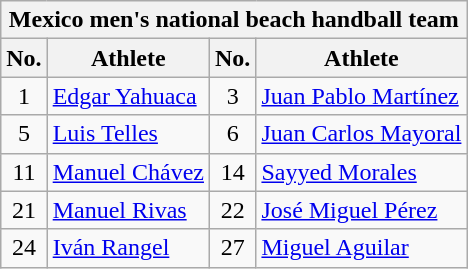<table class="wikitable">
<tr>
<th colspan="4">Mexico men's national beach handball team</th>
</tr>
<tr>
<th>No.</th>
<th>Athlete</th>
<th>No.</th>
<th>Athlete</th>
</tr>
<tr align="center">
<td>1</td>
<td align="left"><a href='#'>Edgar Yahuaca</a></td>
<td>3</td>
<td align="left"><a href='#'>Juan Pablo Martínez</a></td>
</tr>
<tr align="center">
<td>5</td>
<td align="left"><a href='#'>Luis Telles</a></td>
<td>6</td>
<td align="left"><a href='#'>Juan Carlos Mayoral</a></td>
</tr>
<tr align="center">
<td>11</td>
<td align="left"><a href='#'>Manuel Chávez</a></td>
<td>14</td>
<td align="left"><a href='#'>Sayyed Morales</a></td>
</tr>
<tr align="center">
<td>21</td>
<td align="left"><a href='#'>Manuel Rivas</a></td>
<td>22</td>
<td align="left"><a href='#'>José Miguel Pérez</a></td>
</tr>
<tr align="center">
<td>24</td>
<td align="left"><a href='#'>Iván Rangel</a></td>
<td>27</td>
<td align="left"><a href='#'>Miguel Aguilar</a></td>
</tr>
</table>
